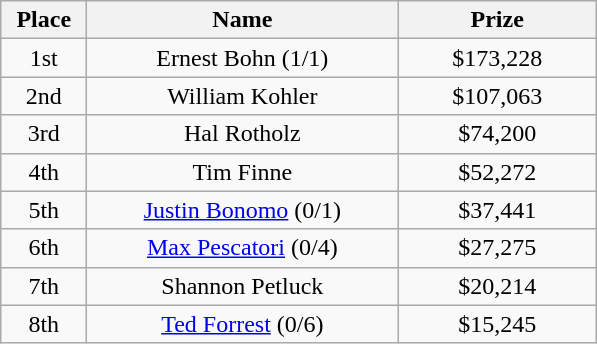<table class="wikitable">
<tr>
<th width="50">Place</th>
<th width="200">Name</th>
<th width="125">Prize</th>
</tr>
<tr>
<td align = "center">1st</td>
<td align = "center">Ernest Bohn (1/1)</td>
<td align = "center">$173,228</td>
</tr>
<tr>
<td align = "center">2nd</td>
<td align = "center">William Kohler</td>
<td align = "center">$107,063</td>
</tr>
<tr>
<td align = "center">3rd</td>
<td align = "center">Hal Rotholz</td>
<td align = "center">$74,200</td>
</tr>
<tr>
<td align = "center">4th</td>
<td align = "center">Tim Finne</td>
<td align = "center">$52,272</td>
</tr>
<tr>
<td align = "center">5th</td>
<td align = "center"><a href='#'>Justin Bonomo</a> (0/1)</td>
<td align = "center">$37,441</td>
</tr>
<tr>
<td align = "center">6th</td>
<td align = "center"><a href='#'>Max Pescatori</a> (0/4)</td>
<td align = "center">$27,275</td>
</tr>
<tr>
<td align = "center">7th</td>
<td align = "center">Shannon Petluck</td>
<td align = "center">$20,214</td>
</tr>
<tr>
<td align = "center">8th</td>
<td align = "center"><a href='#'>Ted Forrest</a> (0/6)</td>
<td align = "center">$15,245</td>
</tr>
</table>
